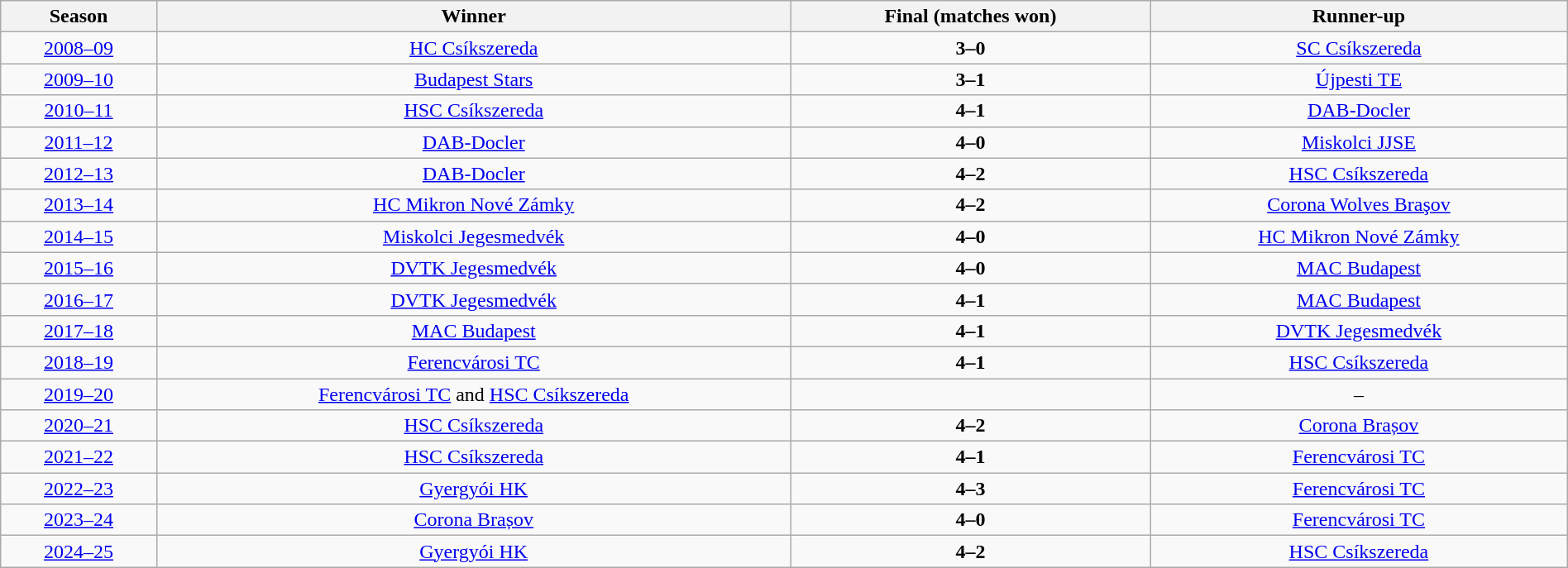<table class="wikitable" style="width: 100%; text-align: center">
<tr>
<th>Season</th>
<th>Winner</th>
<th>Final (matches won)</th>
<th>Runner-up</th>
</tr>
<tr>
<td><a href='#'>2008–09</a></td>
<td> <a href='#'>HC Csíkszereda</a></td>
<td><strong>3–0</strong></td>
<td> <a href='#'>SC Csíkszereda</a></td>
</tr>
<tr>
<td><a href='#'>2009–10</a></td>
<td> <a href='#'>Budapest Stars</a></td>
<td><strong>3–1</strong></td>
<td> <a href='#'>Újpesti TE</a></td>
</tr>
<tr>
<td><a href='#'>2010–11</a></td>
<td> <a href='#'>HSC Csíkszereda</a></td>
<td><strong>4–1</strong></td>
<td> <a href='#'>DAB-Docler</a></td>
</tr>
<tr>
<td><a href='#'>2011–12</a></td>
<td> <a href='#'>DAB-Docler</a></td>
<td><strong>4–0</strong></td>
<td> <a href='#'>Miskolci JJSE</a></td>
</tr>
<tr>
<td><a href='#'>2012–13</a></td>
<td> <a href='#'>DAB-Docler</a></td>
<td><strong>4–2</strong></td>
<td> <a href='#'>HSC Csíkszereda</a></td>
</tr>
<tr>
<td><a href='#'>2013–14</a></td>
<td> <a href='#'>HC Mikron Nové Zámky</a></td>
<td><strong>4–2</strong></td>
<td> <a href='#'>Corona Wolves Braşov</a></td>
</tr>
<tr>
<td><a href='#'>2014–15</a></td>
<td> <a href='#'>Miskolci Jegesmedvék</a></td>
<td><strong>4–0</strong></td>
<td> <a href='#'>HC Mikron Nové Zámky</a></td>
</tr>
<tr>
<td><a href='#'>2015–16</a></td>
<td> <a href='#'>DVTK Jegesmedvék</a></td>
<td><strong>4–0</strong></td>
<td> <a href='#'>MAC Budapest</a></td>
</tr>
<tr>
<td><a href='#'>2016–17</a></td>
<td> <a href='#'>DVTK Jegesmedvék</a></td>
<td><strong>4–1</strong></td>
<td> <a href='#'>MAC Budapest</a></td>
</tr>
<tr>
<td><a href='#'>2017–18</a></td>
<td> <a href='#'>MAC Budapest</a></td>
<td><strong>4–1</strong></td>
<td> <a href='#'>DVTK Jegesmedvék</a></td>
</tr>
<tr>
<td><a href='#'>2018–19</a></td>
<td> <a href='#'>Ferencvárosi TC</a></td>
<td><strong>4–1</strong></td>
<td> <a href='#'>HSC Csíkszereda</a></td>
</tr>
<tr>
<td><a href='#'>2019–20</a></td>
<td><a href='#'>Ferencvárosi TC</a> and  <a href='#'>HSC Csíkszereda</a></td>
<td></td>
<td>–</td>
</tr>
<tr>
<td><a href='#'>2020–21</a></td>
<td> <a href='#'>HSC Csíkszereda</a></td>
<td><strong>4–2</strong></td>
<td> <a href='#'>Corona Brașov</a></td>
</tr>
<tr>
<td><a href='#'>2021–22</a></td>
<td> <a href='#'>HSC Csíkszereda</a></td>
<td><strong>4–1</strong></td>
<td> <a href='#'>Ferencvárosi TC</a></td>
</tr>
<tr>
<td><a href='#'>2022–23</a></td>
<td> <a href='#'>Gyergyói HK</a></td>
<td><strong>4–3</strong></td>
<td> <a href='#'>Ferencvárosi TC</a></td>
</tr>
<tr>
<td><a href='#'>2023–24</a></td>
<td> <a href='#'>Corona Brașov</a></td>
<td><strong>4–0</strong></td>
<td> <a href='#'>Ferencvárosi TC</a></td>
</tr>
<tr>
<td><a href='#'>2024–25</a></td>
<td> <a href='#'>Gyergyói HK</a></td>
<td><strong>4–2</strong></td>
<td> <a href='#'>HSC Csíkszereda</a></td>
</tr>
</table>
